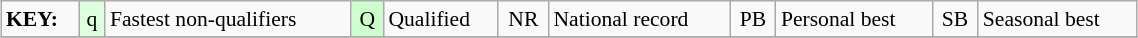<table class="wikitable" style="margin:0.5em auto; font-size:90%;position:relative;" width=60%>
<tr>
<td><strong>KEY:</strong></td>
<td bgcolor=ddffdd align=center>q</td>
<td>Fastest non-qualifiers</td>
<td bgcolor=ccffcc align=center>Q</td>
<td>Qualified</td>
<td align=center>NR</td>
<td>National record</td>
<td align=center>PB</td>
<td>Personal best</td>
<td align=center>SB</td>
<td>Seasonal best</td>
</tr>
<tr>
</tr>
</table>
